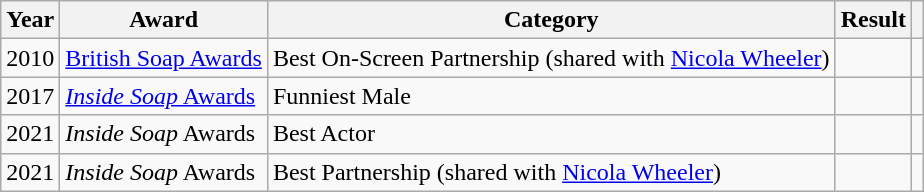<table class="wikitable">
<tr>
<th>Year</th>
<th>Award</th>
<th>Category</th>
<th>Result</th>
<th></th>
</tr>
<tr>
<td>2010</td>
<td><a href='#'>British Soap Awards</a></td>
<td>Best On-Screen Partnership (shared with <a href='#'>Nicola Wheeler</a>)</td>
<td></td>
<td align="center"></td>
</tr>
<tr>
<td>2017</td>
<td><a href='#'><em>Inside Soap</em> Awards</a></td>
<td>Funniest Male</td>
<td></td>
<td align="center"></td>
</tr>
<tr>
<td>2021</td>
<td><em>Inside Soap</em> Awards</td>
<td>Best Actor</td>
<td></td>
<td align="center"></td>
</tr>
<tr>
<td>2021</td>
<td><em>Inside Soap</em> Awards</td>
<td>Best Partnership (shared with <a href='#'>Nicola Wheeler</a>)</td>
<td></td>
<td align="center"></td>
</tr>
</table>
